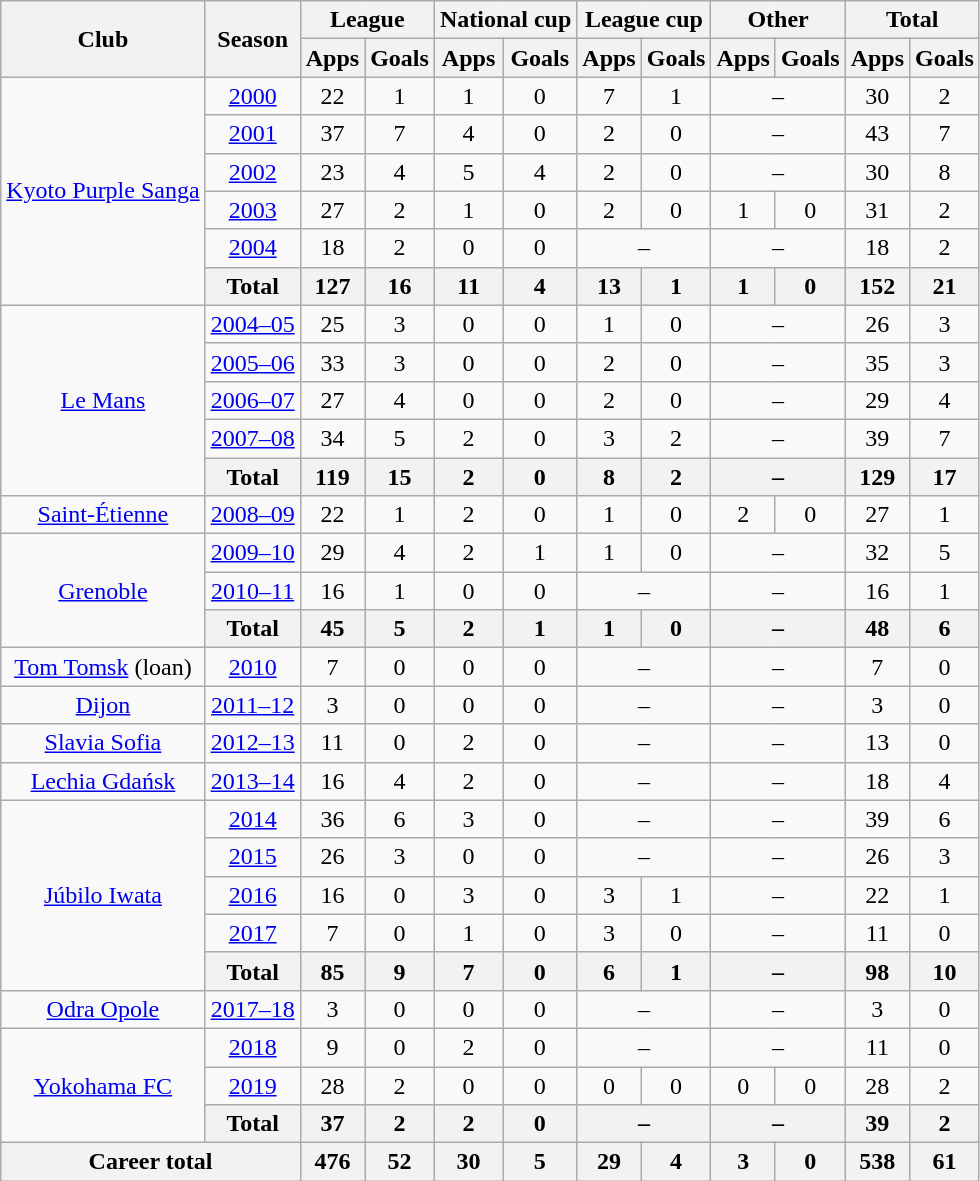<table class="wikitable" style="text-align:center">
<tr>
<th rowspan="2">Club</th>
<th rowspan="2">Season</th>
<th colspan="2">League</th>
<th colspan="2">National cup</th>
<th colspan="2">League cup</th>
<th colspan="2">Other</th>
<th colspan="2">Total</th>
</tr>
<tr>
<th>Apps</th>
<th>Goals</th>
<th>Apps</th>
<th>Goals</th>
<th>Apps</th>
<th>Goals</th>
<th>Apps</th>
<th>Goals</th>
<th>Apps</th>
<th>Goals</th>
</tr>
<tr>
<td rowspan="6"><a href='#'>Kyoto Purple Sanga</a></td>
<td><a href='#'>2000</a></td>
<td>22</td>
<td>1</td>
<td>1</td>
<td>0</td>
<td>7</td>
<td>1</td>
<td colspan="2">–</td>
<td>30</td>
<td>2</td>
</tr>
<tr>
<td><a href='#'>2001</a></td>
<td>37</td>
<td>7</td>
<td>4</td>
<td>0</td>
<td>2</td>
<td>0</td>
<td colspan="2">–</td>
<td>43</td>
<td>7</td>
</tr>
<tr>
<td><a href='#'>2002</a></td>
<td>23</td>
<td>4</td>
<td>5</td>
<td>4</td>
<td>2</td>
<td>0</td>
<td colspan="2">–</td>
<td>30</td>
<td>8</td>
</tr>
<tr>
<td><a href='#'>2003</a></td>
<td>27</td>
<td>2</td>
<td>1</td>
<td>0</td>
<td>2</td>
<td>0</td>
<td>1</td>
<td>0</td>
<td>31</td>
<td>2</td>
</tr>
<tr>
<td><a href='#'>2004</a></td>
<td>18</td>
<td>2</td>
<td>0</td>
<td>0</td>
<td colspan="2">–</td>
<td colspan="2">–</td>
<td>18</td>
<td>2</td>
</tr>
<tr>
<th>Total</th>
<th>127</th>
<th>16</th>
<th>11</th>
<th>4</th>
<th>13</th>
<th>1</th>
<th>1</th>
<th>0</th>
<th>152</th>
<th>21</th>
</tr>
<tr>
<td rowspan="5"><a href='#'>Le Mans</a></td>
<td><a href='#'>2004–05</a></td>
<td>25</td>
<td>3</td>
<td>0</td>
<td>0</td>
<td>1</td>
<td>0</td>
<td colspan="2">–</td>
<td>26</td>
<td>3</td>
</tr>
<tr>
<td><a href='#'>2005–06</a></td>
<td>33</td>
<td>3</td>
<td>0</td>
<td>0</td>
<td>2</td>
<td>0</td>
<td colspan="2">–</td>
<td>35</td>
<td>3</td>
</tr>
<tr>
<td><a href='#'>2006–07</a></td>
<td>27</td>
<td>4</td>
<td>0</td>
<td>0</td>
<td>2</td>
<td>0</td>
<td colspan="2">–</td>
<td>29</td>
<td>4</td>
</tr>
<tr>
<td><a href='#'>2007–08</a></td>
<td>34</td>
<td>5</td>
<td>2</td>
<td>0</td>
<td>3</td>
<td>2</td>
<td colspan="2">–</td>
<td>39</td>
<td>7</td>
</tr>
<tr>
<th>Total</th>
<th>119</th>
<th>15</th>
<th>2</th>
<th>0</th>
<th>8</th>
<th>2</th>
<th colspan="2">–</th>
<th>129</th>
<th>17</th>
</tr>
<tr>
<td><a href='#'>Saint-Étienne</a></td>
<td><a href='#'>2008–09</a></td>
<td>22</td>
<td>1</td>
<td>2</td>
<td>0</td>
<td>1</td>
<td>0</td>
<td>2</td>
<td>0</td>
<td>27</td>
<td>1</td>
</tr>
<tr>
<td rowspan="3"><a href='#'>Grenoble</a></td>
<td><a href='#'>2009–10</a></td>
<td>29</td>
<td>4</td>
<td>2</td>
<td>1</td>
<td>1</td>
<td>0</td>
<td colspan="2">–</td>
<td>32</td>
<td>5</td>
</tr>
<tr>
<td><a href='#'>2010–11</a></td>
<td>16</td>
<td>1</td>
<td>0</td>
<td>0</td>
<td colspan="2">–</td>
<td colspan="2">–</td>
<td>16</td>
<td>1</td>
</tr>
<tr>
<th>Total</th>
<th>45</th>
<th>5</th>
<th>2</th>
<th>1</th>
<th>1</th>
<th>0</th>
<th colspan="2">–</th>
<th>48</th>
<th>6</th>
</tr>
<tr>
<td><a href='#'>Tom Tomsk</a> (loan)</td>
<td><a href='#'>2010</a></td>
<td>7</td>
<td>0</td>
<td>0</td>
<td>0</td>
<td colspan="2">–</td>
<td colspan="2">–</td>
<td>7</td>
<td>0</td>
</tr>
<tr>
<td><a href='#'>Dijon</a></td>
<td><a href='#'>2011–12</a></td>
<td>3</td>
<td>0</td>
<td>0</td>
<td>0</td>
<td colspan="2">–</td>
<td colspan="2">–</td>
<td>3</td>
<td>0</td>
</tr>
<tr>
<td><a href='#'>Slavia Sofia</a></td>
<td><a href='#'>2012–13</a></td>
<td>11</td>
<td>0</td>
<td>2</td>
<td>0</td>
<td colspan="2">–</td>
<td colspan="2">–</td>
<td>13</td>
<td>0</td>
</tr>
<tr>
<td><a href='#'>Lechia Gdańsk</a></td>
<td><a href='#'>2013–14</a></td>
<td>16</td>
<td>4</td>
<td>2</td>
<td>0</td>
<td colspan="2">–</td>
<td colspan="2">–</td>
<td>18</td>
<td>4</td>
</tr>
<tr>
<td rowspan="5"><a href='#'>Júbilo Iwata</a></td>
<td><a href='#'>2014</a></td>
<td>36</td>
<td>6</td>
<td>3</td>
<td>0</td>
<td colspan="2">–</td>
<td colspan="2">–</td>
<td>39</td>
<td>6</td>
</tr>
<tr>
<td><a href='#'>2015</a></td>
<td>26</td>
<td>3</td>
<td>0</td>
<td>0</td>
<td colspan="2">–</td>
<td colspan="2">–</td>
<td>26</td>
<td>3</td>
</tr>
<tr>
<td><a href='#'>2016</a></td>
<td>16</td>
<td>0</td>
<td>3</td>
<td>0</td>
<td>3</td>
<td>1</td>
<td colspan="2">–</td>
<td>22</td>
<td>1</td>
</tr>
<tr>
<td><a href='#'>2017</a></td>
<td>7</td>
<td>0</td>
<td>1</td>
<td>0</td>
<td>3</td>
<td>0</td>
<td colspan="2">–</td>
<td>11</td>
<td>0</td>
</tr>
<tr>
<th>Total</th>
<th>85</th>
<th>9</th>
<th>7</th>
<th>0</th>
<th>6</th>
<th>1</th>
<th colspan="2">–</th>
<th>98</th>
<th>10</th>
</tr>
<tr>
<td><a href='#'>Odra Opole</a></td>
<td><a href='#'>2017–18</a></td>
<td>3</td>
<td>0</td>
<td>0</td>
<td>0</td>
<td colspan="2">–</td>
<td colspan="2">–</td>
<td>3</td>
<td>0</td>
</tr>
<tr>
<td rowspan=3><a href='#'>Yokohama FC</a></td>
<td><a href='#'>2018</a></td>
<td>9</td>
<td>0</td>
<td>2</td>
<td>0</td>
<td colspan="2">–</td>
<td colspan="2">–</td>
<td>11</td>
<td>0</td>
</tr>
<tr>
<td><a href='#'>2019</a></td>
<td>28</td>
<td>2</td>
<td>0</td>
<td>0</td>
<td>0</td>
<td>0</td>
<td>0</td>
<td>0</td>
<td>28</td>
<td>2</td>
</tr>
<tr>
<th>Total</th>
<th>37</th>
<th>2</th>
<th>2</th>
<th>0</th>
<th colspan="2">–</th>
<th colspan="2">–</th>
<th>39</th>
<th>2</th>
</tr>
<tr>
<th colspan="2">Career total</th>
<th>476</th>
<th>52</th>
<th>30</th>
<th>5</th>
<th>29</th>
<th>4</th>
<th>3</th>
<th>0</th>
<th>538</th>
<th>61</th>
</tr>
</table>
